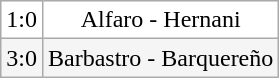<table class="wikitable">
<tr align=center bgcolor=white>
<td>1:0</td>
<td>Alfaro - Hernani</td>
</tr>
<tr align=center bgcolor=#F5F5F5>
<td>3:0</td>
<td>Barbastro - Barquereño</td>
</tr>
</table>
